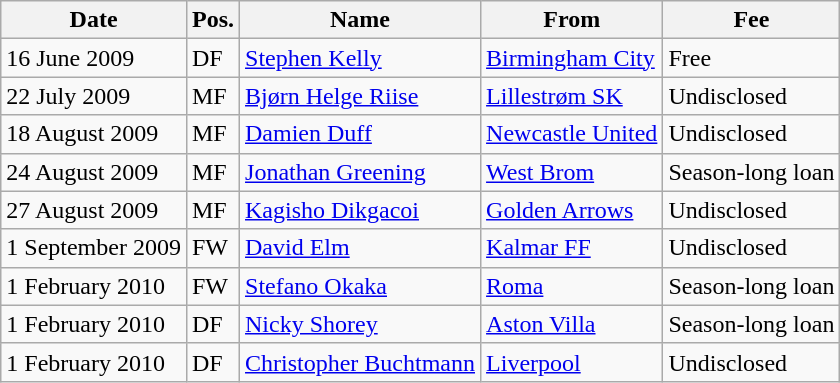<table class="wikitable">
<tr>
<th>Date</th>
<th>Pos.</th>
<th>Name</th>
<th>From</th>
<th>Fee</th>
</tr>
<tr>
<td>16 June 2009</td>
<td>DF</td>
<td> <a href='#'>Stephen Kelly</a></td>
<td> <a href='#'>Birmingham City</a></td>
<td>Free</td>
</tr>
<tr>
<td>22 July 2009</td>
<td>MF</td>
<td> <a href='#'>Bjørn Helge Riise</a></td>
<td> <a href='#'>Lillestrøm SK</a></td>
<td>Undisclosed</td>
</tr>
<tr>
<td>18 August 2009</td>
<td>MF</td>
<td> <a href='#'>Damien Duff</a></td>
<td> <a href='#'>Newcastle United</a></td>
<td>Undisclosed</td>
</tr>
<tr>
<td>24 August 2009</td>
<td>MF</td>
<td> <a href='#'>Jonathan Greening</a></td>
<td> <a href='#'>West Brom</a></td>
<td>Season-long loan</td>
</tr>
<tr>
<td>27 August 2009</td>
<td>MF</td>
<td> <a href='#'>Kagisho Dikgacoi</a></td>
<td> <a href='#'>Golden Arrows</a></td>
<td>Undisclosed</td>
</tr>
<tr>
<td>1 September 2009</td>
<td>FW</td>
<td> <a href='#'>David Elm</a></td>
<td> <a href='#'>Kalmar FF</a></td>
<td>Undisclosed</td>
</tr>
<tr>
<td>1 February 2010</td>
<td>FW</td>
<td> <a href='#'>Stefano Okaka</a></td>
<td> <a href='#'>Roma</a></td>
<td>Season-long loan</td>
</tr>
<tr>
<td>1 February 2010</td>
<td>DF</td>
<td> <a href='#'>Nicky Shorey</a></td>
<td> <a href='#'>Aston Villa</a></td>
<td>Season-long loan</td>
</tr>
<tr>
<td>1 February 2010</td>
<td>DF</td>
<td> <a href='#'>Christopher Buchtmann</a></td>
<td> <a href='#'>Liverpool</a></td>
<td>Undisclosed</td>
</tr>
</table>
